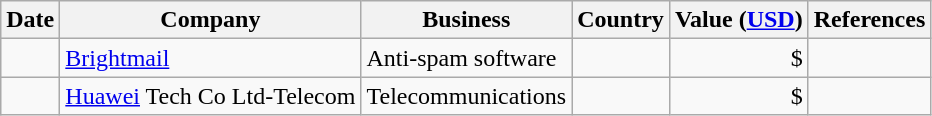<table class="wikitable sortable">
<tr>
<th>Date</th>
<th>Company</th>
<th>Business</th>
<th>Country</th>
<th>Value (<a href='#'>USD</a>)</th>
<th class="unsortable">References</th>
</tr>
<tr>
<td></td>
<td><a href='#'>Brightmail</a></td>
<td>Anti-spam software</td>
<td></td>
<td align="right">$</td>
<td style="text-align:center;"></td>
</tr>
<tr>
<td></td>
<td><a href='#'>Huawei</a> Tech Co Ltd-Telecom</td>
<td>Telecommunications</td>
<td></td>
<td align="right">$</td>
<td style="text-align:center;"></td>
</tr>
</table>
